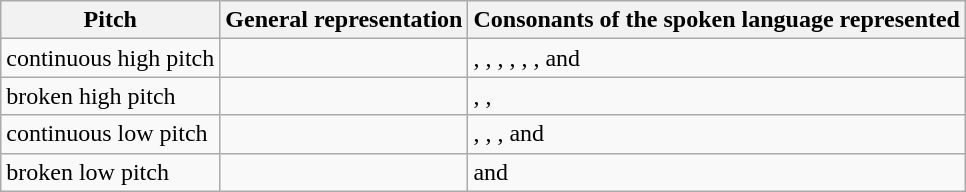<table border="2" class="wikitable">
<tr>
<th>Pitch</th>
<th>General representation</th>
<th>Consonants of the spoken language represented</th>
</tr>
<tr>
<td>continuous high pitch</td>
<td></td>
<td>, , , , , ,  and </td>
</tr>
<tr>
<td>broken high pitch</td>
<td></td>
<td>, , </td>
</tr>
<tr>
<td>continuous low pitch</td>
<td></td>
<td>, , ,  and </td>
</tr>
<tr>
<td>broken low pitch</td>
<td></td>
<td> and </td>
</tr>
</table>
